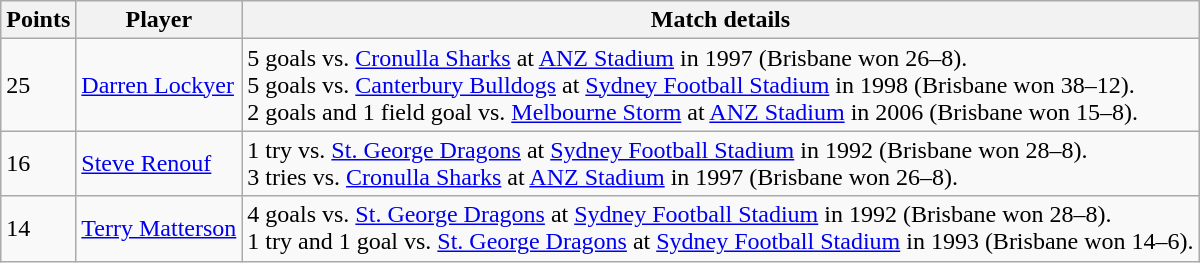<table class="wikitable">
<tr>
<th>Points</th>
<th>Player</th>
<th>Match details</th>
</tr>
<tr>
<td>25</td>
<td><a href='#'>Darren Lockyer</a></td>
<td>5 goals vs. <a href='#'>Cronulla Sharks</a> at <a href='#'>ANZ Stadium</a> in 1997 (Brisbane won 26–8).<br> 5 goals vs. <a href='#'>Canterbury Bulldogs</a> at <a href='#'>Sydney Football Stadium</a> in 1998 (Brisbane won 38–12).<br> 2 goals and 1 field goal vs. <a href='#'>Melbourne Storm</a> at <a href='#'>ANZ Stadium</a> in 2006 (Brisbane won 15–8).</td>
</tr>
<tr>
<td>16</td>
<td><a href='#'>Steve Renouf</a></td>
<td>1 try vs. <a href='#'>St. George Dragons</a> at <a href='#'>Sydney Football Stadium</a> in 1992 (Brisbane won 28–8).<br> 3 tries vs. <a href='#'>Cronulla Sharks</a> at <a href='#'>ANZ Stadium</a> in 1997 (Brisbane won 26–8).</td>
</tr>
<tr>
<td>14</td>
<td><a href='#'>Terry Matterson</a></td>
<td>4 goals vs. <a href='#'>St. George Dragons</a> at <a href='#'>Sydney Football Stadium</a> in 1992 (Brisbane won 28–8).<br> 1 try and 1 goal vs. <a href='#'>St. George Dragons</a> at <a href='#'>Sydney Football Stadium</a> in 1993 (Brisbane won 14–6).</td>
</tr>
</table>
